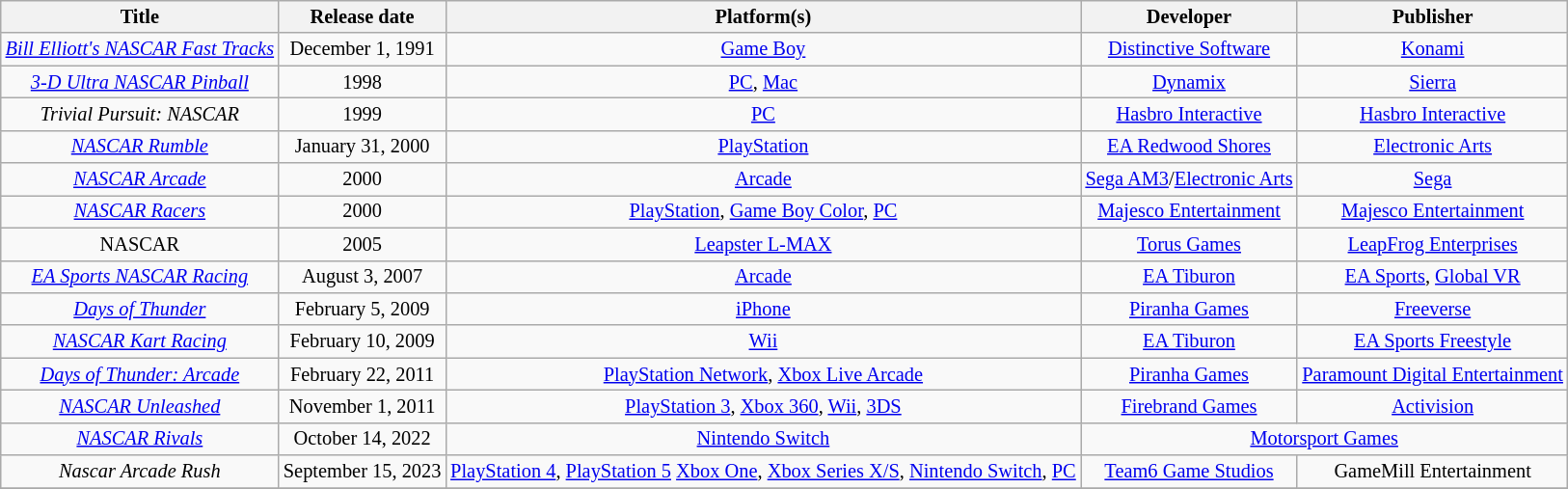<table class="wikitable sortable" style="font-size:85%; text-align:center; width:auto;">
<tr>
<th>Title</th>
<th>Release date</th>
<th>Platform(s)</th>
<th>Developer</th>
<th>Publisher</th>
</tr>
<tr style="text-align:center;">
<td><em><a href='#'>Bill Elliott's NASCAR Fast Tracks</a></em></td>
<td>December 1, 1991</td>
<td><a href='#'>Game Boy</a></td>
<td><a href='#'>Distinctive Software</a></td>
<td><a href='#'>Konami</a></td>
</tr>
<tr style="text-align:center;">
<td><em><a href='#'>3-D Ultra NASCAR Pinball</a></em></td>
<td>1998</td>
<td><a href='#'>PC</a>, <a href='#'>Mac</a></td>
<td><a href='#'>Dynamix</a></td>
<td><a href='#'>Sierra</a></td>
</tr>
<tr style="text-align:center;">
<td><em>Trivial Pursuit: NASCAR</em></td>
<td>1999</td>
<td><a href='#'>PC</a></td>
<td><a href='#'>Hasbro Interactive</a></td>
<td><a href='#'>Hasbro Interactive</a></td>
</tr>
<tr style="text-align:center;">
<td><em><a href='#'>NASCAR Rumble</a></em></td>
<td>January 31, 2000</td>
<td><a href='#'>PlayStation</a></td>
<td><a href='#'>EA Redwood Shores</a></td>
<td><a href='#'>Electronic Arts</a></td>
</tr>
<tr style="text-align:center;">
<td><em><a href='#'>NASCAR Arcade</a></em></td>
<td>2000</td>
<td><a href='#'>Arcade</a></td>
<td><a href='#'>Sega AM3</a>/<a href='#'>Electronic Arts</a></td>
<td><a href='#'>Sega</a></td>
</tr>
<tr style="text-align:center;">
<td><em><a href='#'>NASCAR Racers</a></em></td>
<td>2000</td>
<td><a href='#'>PlayStation</a>, <a href='#'>Game Boy Color</a>, <a href='#'>PC</a></td>
<td><a href='#'>Majesco Entertainment</a></td>
<td><a href='#'>Majesco Entertainment</a></td>
</tr>
<tr>
<td>NASCAR</td>
<td>2005</td>
<td><a href='#'>Leapster L-MAX</a></td>
<td><a href='#'>Torus Games</a></td>
<td><a href='#'>LeapFrog Enterprises</a></td>
</tr>
<tr style="text-align:center;">
<td><em><a href='#'>EA Sports NASCAR Racing</a></em></td>
<td>August 3, 2007</td>
<td><a href='#'>Arcade</a></td>
<td><a href='#'>EA Tiburon</a></td>
<td><a href='#'>EA Sports</a>, <a href='#'>Global VR</a></td>
</tr>
<tr style="text-align:center;">
<td><em><a href='#'>Days of Thunder</a></em></td>
<td>February 5, 2009</td>
<td><a href='#'>iPhone</a></td>
<td><a href='#'>Piranha Games</a></td>
<td><a href='#'>Freeverse</a></td>
</tr>
<tr style="text-align:center;">
<td><em><a href='#'>NASCAR Kart Racing</a></em></td>
<td>February 10, 2009</td>
<td><a href='#'>Wii</a></td>
<td><a href='#'>EA Tiburon</a></td>
<td><a href='#'>EA Sports Freestyle</a></td>
</tr>
<tr style="text-align:center;">
<td><em><a href='#'>Days of Thunder: Arcade</a></em></td>
<td>February 22, 2011</td>
<td><a href='#'>PlayStation Network</a>, <a href='#'>Xbox Live Arcade</a></td>
<td><a href='#'>Piranha Games</a></td>
<td><a href='#'>Paramount Digital Entertainment</a></td>
</tr>
<tr style="text-align:center;">
<td><em><a href='#'>NASCAR Unleashed</a></em></td>
<td>November 1, 2011</td>
<td><a href='#'>PlayStation 3</a>, <a href='#'>Xbox 360</a>, <a href='#'>Wii</a>, <a href='#'>3DS</a></td>
<td><a href='#'>Firebrand Games</a></td>
<td><a href='#'>Activision</a></td>
</tr>
<tr>
<td><em><a href='#'>NASCAR Rivals</a></em></td>
<td>October 14, 2022</td>
<td><a href='#'>Nintendo Switch</a></td>
<td colspan=2><a href='#'>Motorsport Games</a></td>
</tr>
<tr>
<td><em>Nascar Arcade Rush</em></td>
<td>September 15, 2023</td>
<td><a href='#'>PlayStation 4</a>, <a href='#'>PlayStation 5</a> <a href='#'>Xbox One</a>, <a href='#'>Xbox Series X/S</a>, <a href='#'>Nintendo Switch</a>, <a href='#'>PC</a></td>
<td><a href='#'>Team6 Game Studios</a></td>
<td>GameMill Entertainment</td>
</tr>
<tr>
</tr>
</table>
